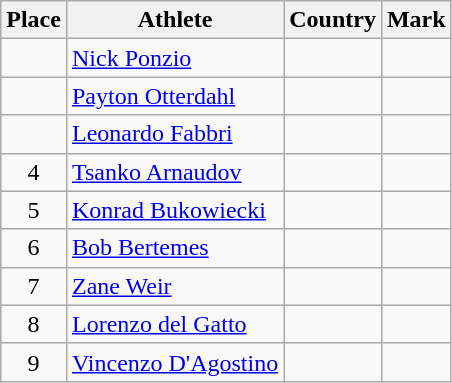<table class="wikitable mw-datatable sortable">
<tr>
<th>Place</th>
<th>Athlete</th>
<th>Country</th>
<th>Mark</th>
</tr>
<tr>
<td align=center></td>
<td><a href='#'>Nick Ponzio</a></td>
<td></td>
<td></td>
</tr>
<tr>
<td align=center></td>
<td><a href='#'>Payton Otterdahl</a></td>
<td></td>
<td></td>
</tr>
<tr>
<td align=center></td>
<td><a href='#'>Leonardo Fabbri</a></td>
<td></td>
<td></td>
</tr>
<tr>
<td align=center>4</td>
<td><a href='#'>Tsanko Arnaudov</a></td>
<td></td>
<td></td>
</tr>
<tr>
<td align=center>5</td>
<td><a href='#'>Konrad Bukowiecki</a></td>
<td></td>
<td></td>
</tr>
<tr>
<td align=center>6</td>
<td><a href='#'>Bob Bertemes</a></td>
<td></td>
<td></td>
</tr>
<tr>
<td align=center>7</td>
<td><a href='#'>Zane Weir</a></td>
<td></td>
<td></td>
</tr>
<tr>
<td align=center>8</td>
<td><a href='#'>Lorenzo del Gatto</a></td>
<td></td>
<td></td>
</tr>
<tr>
<td align=center>9</td>
<td><a href='#'>Vincenzo D'Agostino</a></td>
<td></td>
<td></td>
</tr>
</table>
